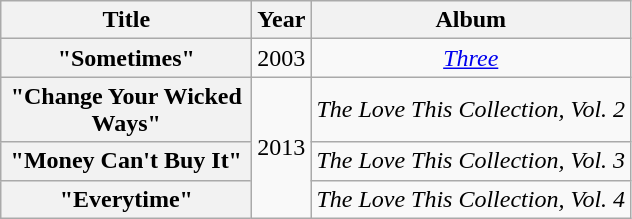<table class="wikitable plainrowheaders" style="text-align:center;" border="1">
<tr>
<th scope="col" style="width:10em;">Title</th>
<th scope="col">Year</th>
<th scope="col">Album</th>
</tr>
<tr>
<th scope="row">"Sometimes"</th>
<td>2003</td>
<td><em><a href='#'>Three</a></em></td>
</tr>
<tr>
<th scope="row">"Change Your Wicked Ways"</th>
<td rowspan="3">2013</td>
<td><em>The Love This Collection, Vol. 2</em></td>
</tr>
<tr>
<th scope="row">"Money Can't Buy It"</th>
<td><em>The Love This Collection, Vol. 3</em></td>
</tr>
<tr>
<th scope="row">"Everytime"</th>
<td><em>The Love This Collection, Vol. 4</em></td>
</tr>
</table>
